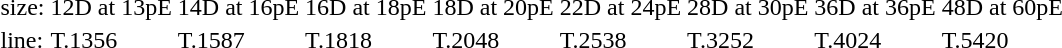<table style="margin-left:40px;">
<tr>
<td>size:</td>
<td>12D at 13pE</td>
<td>14D at 16pE</td>
<td>16D at 18pE</td>
<td>18D at 20pE</td>
<td>22D at 24pE</td>
<td>28D at 30pE</td>
<td>36D at 36pE</td>
<td>48D at 60pE</td>
</tr>
<tr>
<td>line:</td>
<td>T.1356</td>
<td>T.1587</td>
<td>T.1818</td>
<td>T.2048</td>
<td>T.2538</td>
<td>T.3252</td>
<td>T.4024</td>
<td>T.5420</td>
</tr>
</table>
